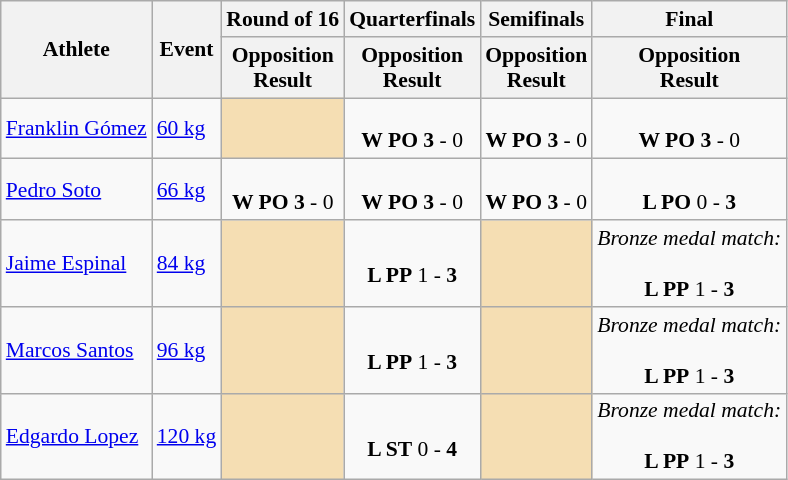<table class="wikitable" border="1" style="font-size:90%">
<tr>
<th rowspan=2>Athlete</th>
<th rowspan=2>Event</th>
<th>Round of 16</th>
<th>Quarterfinals</th>
<th>Semifinals</th>
<th>Final</th>
</tr>
<tr>
<th>Opposition<br>Result</th>
<th>Opposition<br>Result</th>
<th>Opposition<br>Result</th>
<th>Opposition<br>Result</th>
</tr>
<tr>
<td><a href='#'>Franklin Gómez</a></td>
<td><a href='#'>60 kg</a></td>
<td bgcolor=wheat></td>
<td align=center><br><strong>W PO</strong> <strong>3</strong> - 0</td>
<td align=center><br><strong>W PO</strong> <strong>3</strong> - 0</td>
<td align=center><br><strong>W PO</strong> <strong>3</strong> - 0<br></td>
</tr>
<tr>
<td><a href='#'>Pedro Soto</a></td>
<td><a href='#'>66 kg</a></td>
<td align=center><br><strong>W PO</strong> <strong>3</strong> - 0</td>
<td align=center><br><strong>W PO</strong> <strong>3</strong> - 0</td>
<td align=center><br><strong>W PO</strong> <strong>3</strong> - 0</td>
<td align=center><br><strong>L PO</strong> 0 - <strong>3</strong><br></td>
</tr>
<tr>
<td><a href='#'>Jaime Espinal</a></td>
<td><a href='#'>84 kg</a></td>
<td bgcolor=wheat></td>
<td align=center><br><strong>L PP</strong> 1 - <strong>3</strong></td>
<td bgcolor=wheat></td>
<td align=center><em>Bronze medal match:</em><br><br> <strong>L PP</strong> 1 - <strong>3</strong></td>
</tr>
<tr>
<td><a href='#'>Marcos Santos</a></td>
<td><a href='#'>96 kg</a></td>
<td bgcolor=wheat></td>
<td align=center><br><strong>L PP</strong> 1 - <strong>3</strong></td>
<td bgcolor=wheat></td>
<td align=center><em>Bronze medal match:</em><br><br> <strong>L PP</strong> 1 - <strong>3</strong></td>
</tr>
<tr>
<td><a href='#'>Edgardo Lopez</a></td>
<td><a href='#'>120 kg</a></td>
<td bgcolor=wheat></td>
<td align=center><br><strong>L ST</strong> 0 - <strong>4</strong></td>
<td bgcolor=wheat></td>
<td align=center><em>Bronze medal match:</em><br><br> <strong>L PP</strong> 1 - <strong>3</strong></td>
</tr>
</table>
